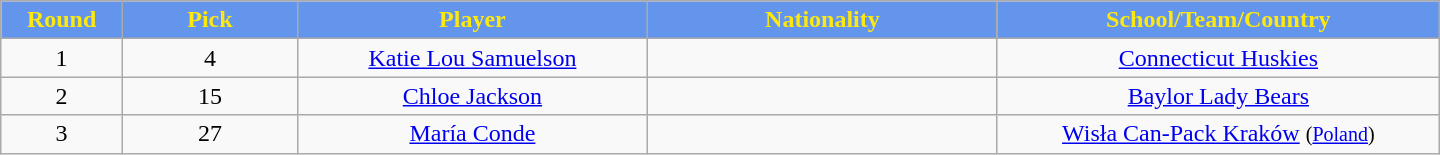<table class="wikitable" style="text-align:center; width:60em">
<tr>
<th style="background:#6495ED; color:#FDE910;" width="2%">Round</th>
<th style="background:#6495ED; color:#FDE910;" width="5%">Pick</th>
<th style="background:#6495ED; color:#FDE910;" width="10%">Player</th>
<th style="background:#6495ED; color:#FDE910;" width="10%">Nationality</th>
<th style="background:#6495ED; color:#FDE910;" width="10%">School/Team/Country</th>
</tr>
<tr>
<td>1</td>
<td>4</td>
<td><a href='#'>Katie Lou Samuelson</a></td>
<td></td>
<td><a href='#'>Connecticut Huskies</a></td>
</tr>
<tr>
<td>2</td>
<td>15</td>
<td><a href='#'>Chloe Jackson</a></td>
<td></td>
<td><a href='#'>Baylor Lady Bears</a></td>
</tr>
<tr>
<td>3</td>
<td>27</td>
<td><a href='#'>María Conde</a></td>
<td></td>
<td><a href='#'>Wisła Can-Pack Kraków</a> <small>(<a href='#'>Poland</a>)</small></td>
</tr>
</table>
